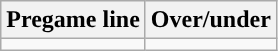<table class="wikitable">
<tr align="center">
<th>Pregame line</th>
<th>Over/under</th>
</tr>
<tr align="center">
<td></td>
<td></td>
</tr>
</table>
